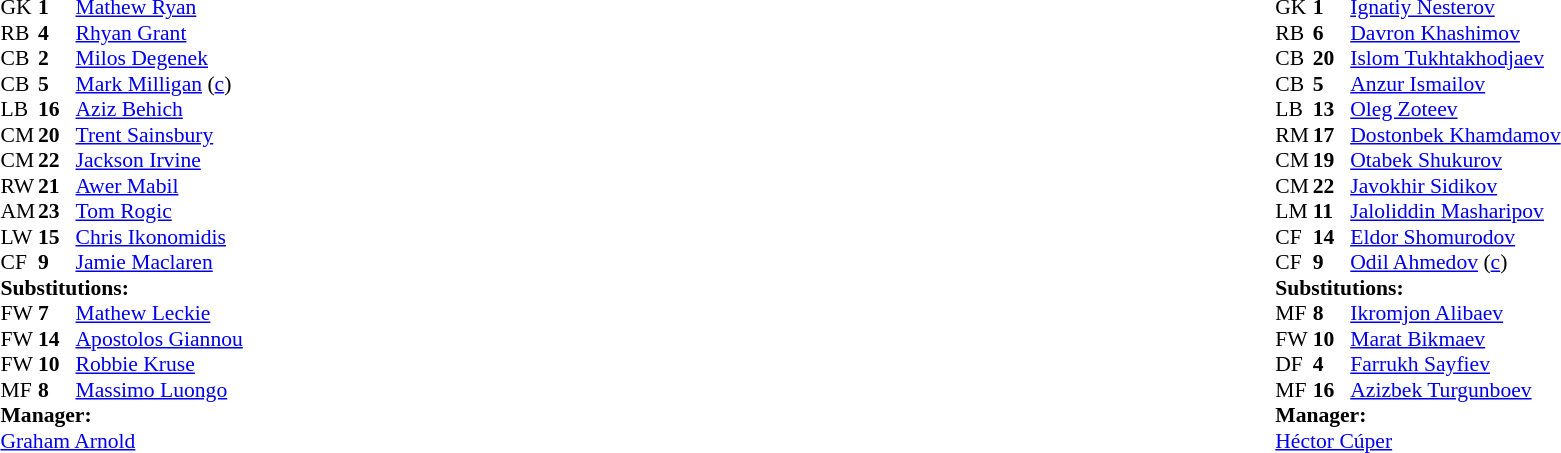<table width="100%">
<tr>
<td valign="top" width="40%"><br><table style="font-size:90%" cellspacing="0" cellpadding="0">
<tr>
<th width=25></th>
<th width=25></th>
</tr>
<tr>
<td>GK</td>
<td><strong>1</strong></td>
<td><a href='#'>Mathew Ryan</a></td>
</tr>
<tr>
<td>RB</td>
<td><strong>4</strong></td>
<td><a href='#'>Rhyan Grant</a></td>
<td></td>
</tr>
<tr>
<td>CB</td>
<td><strong>2</strong></td>
<td><a href='#'>Milos Degenek</a></td>
</tr>
<tr>
<td>CB</td>
<td><strong>5</strong></td>
<td><a href='#'>Mark Milligan</a> (<a href='#'>c</a>)</td>
</tr>
<tr>
<td>LB</td>
<td><strong>16</strong></td>
<td><a href='#'>Aziz Behich</a></td>
<td></td>
</tr>
<tr>
<td>CM</td>
<td><strong>20</strong></td>
<td><a href='#'>Trent Sainsbury</a></td>
</tr>
<tr>
<td>CM</td>
<td><strong>22</strong></td>
<td><a href='#'>Jackson Irvine</a></td>
</tr>
<tr>
<td>RW</td>
<td><strong>21</strong></td>
<td><a href='#'>Awer Mabil</a></td>
<td></td>
<td></td>
</tr>
<tr>
<td>AM</td>
<td><strong>23</strong></td>
<td><a href='#'>Tom Rogic</a></td>
<td></td>
<td></td>
</tr>
<tr>
<td>LW</td>
<td><strong>15</strong></td>
<td><a href='#'>Chris Ikonomidis</a></td>
<td></td>
<td></td>
</tr>
<tr>
<td>CF</td>
<td><strong>9</strong></td>
<td><a href='#'>Jamie Maclaren</a></td>
<td></td>
<td></td>
</tr>
<tr>
<td colspan=3><strong>Substitutions:</strong></td>
</tr>
<tr>
<td>FW</td>
<td><strong>7</strong></td>
<td><a href='#'>Mathew Leckie</a></td>
<td></td>
<td></td>
</tr>
<tr>
<td>FW</td>
<td><strong>14</strong></td>
<td><a href='#'>Apostolos Giannou</a></td>
<td></td>
<td></td>
</tr>
<tr>
<td>FW</td>
<td><strong>10</strong></td>
<td><a href='#'>Robbie Kruse</a></td>
<td></td>
<td></td>
</tr>
<tr>
<td>MF</td>
<td><strong>8</strong></td>
<td><a href='#'>Massimo Luongo</a></td>
<td></td>
<td></td>
</tr>
<tr>
<td colspan=3><strong>Manager:</strong></td>
</tr>
<tr>
<td colspan=3><a href='#'>Graham Arnold</a></td>
</tr>
</table>
</td>
<td valign="top"></td>
<td valign="top" width="50%"><br><table style="font-size:90%; margin:auto" cellspacing="0" cellpadding="0">
<tr>
<th width=25></th>
<th width=25></th>
</tr>
<tr>
<td>GK</td>
<td><strong>1</strong></td>
<td><a href='#'>Ignatiy Nesterov</a></td>
</tr>
<tr>
<td>RB</td>
<td><strong>6</strong></td>
<td><a href='#'>Davron Khashimov</a></td>
<td></td>
</tr>
<tr>
<td>CB</td>
<td><strong>20</strong></td>
<td><a href='#'>Islom Tukhtakhodjaev</a></td>
<td></td>
</tr>
<tr>
<td>CB</td>
<td><strong>5</strong></td>
<td><a href='#'>Anzur Ismailov</a></td>
</tr>
<tr>
<td>LB</td>
<td><strong>13</strong></td>
<td><a href='#'>Oleg Zoteev</a></td>
<td></td>
<td></td>
</tr>
<tr>
<td>RM</td>
<td><strong>17</strong></td>
<td><a href='#'>Dostonbek Khamdamov</a></td>
<td></td>
<td></td>
</tr>
<tr>
<td>CM</td>
<td><strong>19</strong></td>
<td><a href='#'>Otabek Shukurov</a></td>
</tr>
<tr>
<td>CM</td>
<td><strong>22</strong></td>
<td><a href='#'>Javokhir Sidikov</a></td>
<td></td>
<td></td>
</tr>
<tr>
<td>LM</td>
<td><strong>11</strong></td>
<td><a href='#'>Jaloliddin Masharipov</a></td>
</tr>
<tr>
<td>CF</td>
<td><strong>14</strong></td>
<td><a href='#'>Eldor Shomurodov</a></td>
<td></td>
<td></td>
</tr>
<tr>
<td>CF</td>
<td><strong>9</strong></td>
<td><a href='#'>Odil Ahmedov</a> (<a href='#'>c</a>)</td>
</tr>
<tr>
<td colspan=3><strong>Substitutions:</strong></td>
</tr>
<tr>
<td>MF</td>
<td><strong>8</strong></td>
<td><a href='#'>Ikromjon Alibaev</a></td>
<td></td>
<td></td>
</tr>
<tr>
<td>FW</td>
<td><strong>10</strong></td>
<td><a href='#'>Marat Bikmaev</a></td>
<td></td>
<td></td>
</tr>
<tr>
<td>DF</td>
<td><strong>4</strong></td>
<td><a href='#'>Farrukh Sayfiev</a></td>
<td></td>
<td></td>
</tr>
<tr>
<td>MF</td>
<td><strong>16</strong></td>
<td><a href='#'>Azizbek Turgunboev</a></td>
<td></td>
<td></td>
</tr>
<tr>
<td colspan=3><strong>Manager:</strong></td>
</tr>
<tr>
<td colspan=3> <a href='#'>Héctor Cúper</a></td>
</tr>
</table>
</td>
</tr>
</table>
